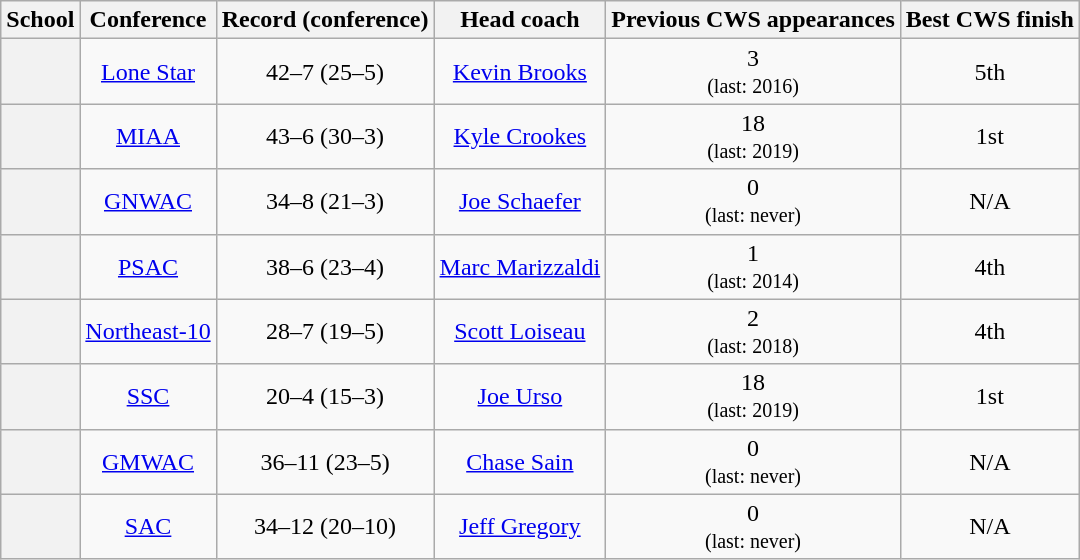<table class="wikitable" style=text-align:center>
<tr>
<th>School</th>
<th>Conference</th>
<th>Record (conference)</th>
<th>Head coach</th>
<th>Previous CWS appearances</th>
<th>Best CWS finish</th>
</tr>
<tr>
<th scope="row" style="text-align:center"></th>
<td><a href='#'>Lone Star</a></td>
<td>42–7 (25–5)</td>
<td><a href='#'>Kevin Brooks</a></td>
<td>3<br><small>(last: 2016)</small></td>
<td>5th</td>
</tr>
<tr>
<th scope="row" style="text-align:center"></th>
<td><a href='#'>MIAA</a></td>
<td>43–6 (30–3)</td>
<td><a href='#'>Kyle Crookes</a></td>
<td>18<br><small>(last: 2019)</small></td>
<td>1st</td>
</tr>
<tr>
<th scope="row" style="text-align:center"></th>
<td><a href='#'>GNWAC</a></td>
<td>34–8 (21–3)</td>
<td><a href='#'>Joe Schaefer</a></td>
<td>0<br><small>(last: never)</small></td>
<td>N/A</td>
</tr>
<tr>
<th scope="row" style="text-align:center"></th>
<td><a href='#'>PSAC</a></td>
<td>38–6 (23–4)</td>
<td><a href='#'>Marc Marizzaldi</a></td>
<td>1<br><small>(last: 2014)</small></td>
<td>4th</td>
</tr>
<tr>
<th scope="row" style="text-align:center"></th>
<td><a href='#'>Northeast-10</a></td>
<td>28–7 (19–5)</td>
<td><a href='#'>Scott Loiseau</a></td>
<td>2<br><small>(last: 2018)</small></td>
<td>4th</td>
</tr>
<tr>
<th scope="row" style="text-align:center"></th>
<td><a href='#'>SSC</a></td>
<td>20–4 (15–3)</td>
<td><a href='#'>Joe Urso</a></td>
<td>18<br><small>(last: 2019)</small></td>
<td>1st</td>
</tr>
<tr>
<th scope="row" style="text-align:center"></th>
<td><a href='#'>GMWAC</a></td>
<td>36–11 (23–5)</td>
<td><a href='#'>Chase Sain</a></td>
<td>0<br><small>(last: never)</small></td>
<td>N/A</td>
</tr>
<tr>
<th scope="row" style="text-align:center"></th>
<td><a href='#'>SAC</a></td>
<td>34–12 (20–10)</td>
<td><a href='#'>Jeff Gregory</a></td>
<td>0<br><small>(last: never)</small></td>
<td>N/A</td>
</tr>
</table>
